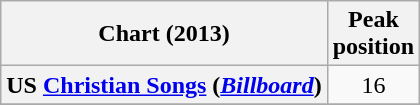<table class="wikitable sortable plainrowheaders" style="text-align:center">
<tr>
<th scope="col">Chart (2013)</th>
<th scope="col">Peak<br>position</th>
</tr>
<tr>
<th scope="row">US <a href='#'>Christian Songs</a> (<em><a href='#'>Billboard</a></em>)</th>
<td>16</td>
</tr>
<tr>
</tr>
</table>
